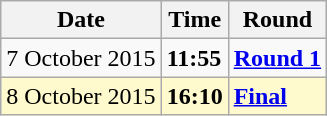<table class="wikitable">
<tr>
<th>Date</th>
<th>Time</th>
<th>Round</th>
</tr>
<tr>
<td>7 October 2015</td>
<td><strong>11:55</strong></td>
<td><strong><a href='#'>Round 1</a></strong></td>
</tr>
<tr style=background:lemonchiffon>
<td>8 October 2015</td>
<td><strong>16:10</strong></td>
<td><strong><a href='#'>Final</a></strong></td>
</tr>
</table>
